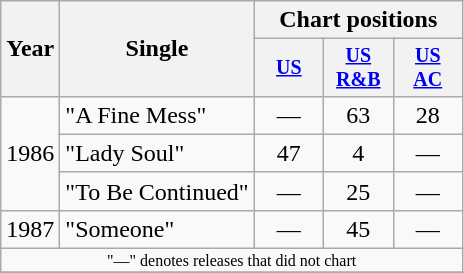<table class="wikitable" style="text-align:center;">
<tr>
<th rowspan="2">Year</th>
<th rowspan="2">Single</th>
<th colspan="3">Chart positions</th>
</tr>
<tr style="font-size:smaller;">
<th width="40"><a href='#'>US</a></th>
<th width="40"><a href='#'>US<br>R&B</a></th>
<th width="40"><a href='#'>US<br>AC</a></th>
</tr>
<tr>
<td rowspan="3">1986</td>
<td align="left">"A Fine Mess"</td>
<td>—</td>
<td>63</td>
<td>28</td>
</tr>
<tr>
<td align="left">"Lady Soul"</td>
<td>47</td>
<td>4</td>
<td>—</td>
</tr>
<tr>
<td align="left">"To Be Continued"</td>
<td>—</td>
<td>25</td>
<td>—</td>
</tr>
<tr>
<td>1987</td>
<td align="left">"Someone"</td>
<td>—</td>
<td>45</td>
<td>—</td>
</tr>
<tr>
<td align="center" colspan="6" style="font-size:8pt">"—" denotes releases that did not chart</td>
</tr>
<tr>
</tr>
</table>
